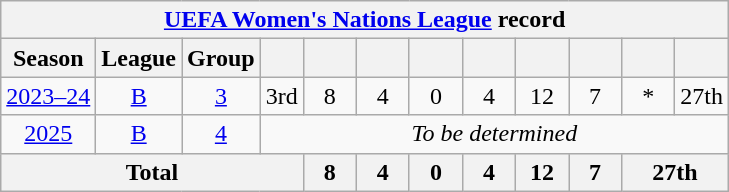<table class="wikitable" style="text-align: center;">
<tr>
<th colspan=12><a href='#'>UEFA Women's Nations League</a> record</th>
</tr>
<tr>
<th>Season</th>
<th>League</th>
<th>Group</th>
<th></th>
<th width=28></th>
<th width=28></th>
<th width=28></th>
<th width=28></th>
<th width=28></th>
<th width=28></th>
<th width=28></th>
<th width=28></th>
</tr>
<tr>
<td><a href='#'>2023–24</a></td>
<td><a href='#'>B</a></td>
<td><a href='#'>3</a></td>
<td>3rd</td>
<td>8</td>
<td>4</td>
<td>0</td>
<td>4</td>
<td>12</td>
<td>7</td>
<td>*</td>
<td>27th</td>
</tr>
<tr>
<td><a href='#'>2025</a></td>
<td><a href='#'>B</a></td>
<td><a href='#'>4</a></td>
<td colspan=9><em>To be determined</em></td>
</tr>
<tr>
<th colspan=4>Total</th>
<th>8</th>
<th>4</th>
<th>0</th>
<th>4</th>
<th>12</th>
<th>7</th>
<th colspan=2>27th</th>
</tr>
</table>
